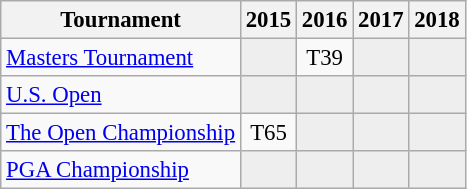<table class="wikitable" style="font-size:95%;text-align:center;">
<tr>
<th>Tournament</th>
<th>2015</th>
<th>2016</th>
<th>2017</th>
<th>2018</th>
</tr>
<tr>
<td align=left><a href='#'>Masters Tournament</a></td>
<td style="background:#eeeeee;"></td>
<td>T39</td>
<td style="background:#eeeeee;"></td>
<td style="background:#eeeeee;"></td>
</tr>
<tr>
<td align=left><a href='#'>U.S. Open</a></td>
<td style="background:#eeeeee;"></td>
<td style="background:#eeeeee;"></td>
<td style="background:#eeeeee;"></td>
<td style="background:#eeeeee;"></td>
</tr>
<tr>
<td align=left><a href='#'>The Open Championship</a></td>
<td>T65</td>
<td style="background:#eeeeee;"></td>
<td style="background:#eeeeee;"></td>
<td style="background:#eeeeee;"></td>
</tr>
<tr>
<td align=left><a href='#'>PGA Championship</a></td>
<td style="background:#eeeeee;"></td>
<td style="background:#eeeeee;"></td>
<td style="background:#eeeeee;"></td>
<td style="background:#eeeeee;"></td>
</tr>
</table>
